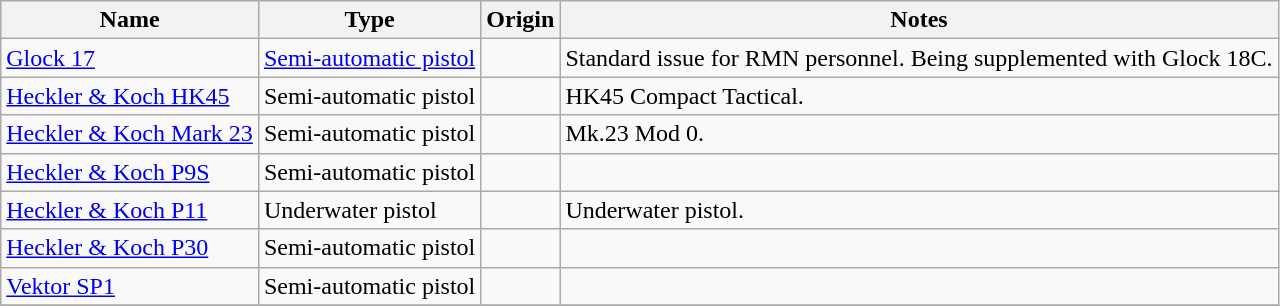<table class="wikitable" ; text-align:"center;">
<tr>
<th>Name</th>
<th>Type</th>
<th>Origin</th>
<th>Notes</th>
</tr>
<tr>
<td><a href='#'>Glock 17</a></td>
<td><a href='#'>Semi-automatic pistol</a></td>
<td></td>
<td>Standard issue for RMN personnel. Being supplemented with Glock 18C.</td>
</tr>
<tr>
<td><a href='#'>Heckler & Koch HK45</a></td>
<td>Semi-automatic pistol</td>
<td></td>
<td>HK45 Compact Tactical.</td>
</tr>
<tr>
<td><a href='#'>Heckler & Koch Mark 23</a></td>
<td>Semi-automatic pistol</td>
<td></td>
<td>Mk.23 Mod 0.</td>
</tr>
<tr>
<td><a href='#'>Heckler & Koch P9S</a></td>
<td>Semi-automatic pistol</td>
<td></td>
<td></td>
</tr>
<tr>
<td><a href='#'>Heckler & Koch P11</a></td>
<td>Underwater pistol</td>
<td></td>
<td>Underwater pistol.</td>
</tr>
<tr>
<td><a href='#'>Heckler & Koch P30</a></td>
<td>Semi-automatic pistol</td>
<td></td>
<td></td>
</tr>
<tr>
<td><a href='#'>Vektor SP1</a></td>
<td>Semi-automatic pistol</td>
<td></td>
<td></td>
</tr>
<tr>
</tr>
</table>
